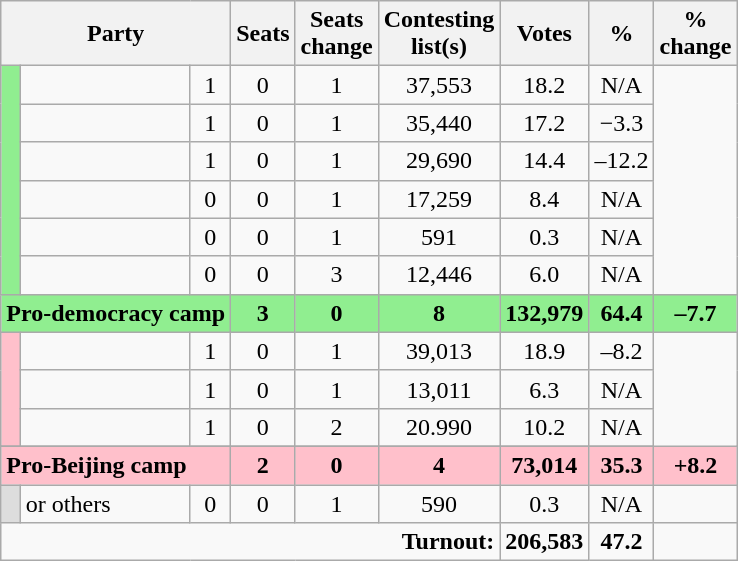<table class="wikitable">
<tr>
<th colspan="3" rowspan="1" align="center">Party</th>
<th align="center">Seats</th>
<th align="center">Seats<br>change</th>
<th align="center">Contesting<br>list(s)</th>
<th align="center">Votes</th>
<th align="center">%</th>
<th align="center">%<br>change</th>
</tr>
<tr>
<td bgcolor="LightGreen" rowspan="6"></td>
<td></td>
<td align="center">1</td>
<td align="center">0</td>
<td align="center">1</td>
<td align="center">37,553</td>
<td align="center">18.2</td>
<td align="center">N/A</td>
</tr>
<tr>
<td></td>
<td align="center">1</td>
<td align="center">0</td>
<td align="center">1</td>
<td align="center">35,440</td>
<td align="center">17.2</td>
<td align="center">−3.3</td>
</tr>
<tr>
<td></td>
<td align="center">1</td>
<td align="center">0</td>
<td align="center">1</td>
<td align="center">29,690</td>
<td align="center">14.4</td>
<td align="center">–12.2</td>
</tr>
<tr>
<td></td>
<td align="center">0</td>
<td align="center">0</td>
<td align="center">1</td>
<td align="center">17,259</td>
<td align="center">8.4</td>
<td align="center">N/A</td>
</tr>
<tr>
<td></td>
<td align="center">0</td>
<td align="center">0</td>
<td align="center">1</td>
<td align="center">591</td>
<td align="center">0.3</td>
<td align="center">N/A</td>
</tr>
<tr>
<td></td>
<td align="center">0</td>
<td align="center">0</td>
<td align="center">3</td>
<td align="center">12,446</td>
<td align="center">6.0</td>
<td align="center">N/A</td>
</tr>
<tr bgcolor="LightGreen">
<td colspan=3><strong>Pro-democracy camp</strong></td>
<td align="center"><strong>3</strong></td>
<td align="center"><strong>0</strong></td>
<td align="center"><strong>8</strong></td>
<td align="center"><strong>132,979</strong></td>
<td align="center"><strong>64.4</strong></td>
<td align="center"><strong>–7.7</strong></td>
</tr>
<tr>
<td bgcolor="Pink" rowspan="3"></td>
<td></td>
<td align="center">1</td>
<td align="center">0</td>
<td align="center">1</td>
<td align="center">39,013</td>
<td align="center">18.9</td>
<td align="center">–8.2</td>
</tr>
<tr>
<td></td>
<td align="center">1</td>
<td align="center">0</td>
<td align="center">1</td>
<td align="center">13,011</td>
<td align="center">6.3</td>
<td align="center">N/A</td>
</tr>
<tr>
<td></td>
<td align="center">1</td>
<td align="center">0</td>
<td align="center">2</td>
<td align="center">20.990</td>
<td align="center">10.2</td>
<td align="center">N/A</td>
</tr>
<tr>
</tr>
<tr bgcolor="Pink">
<td colspan=3><strong>Pro-Beijing camp</strong></td>
<td align="center"><strong>2</strong></td>
<td align="center"><strong>0</strong></td>
<td align="center"><strong>4</strong></td>
<td align="center"><strong>73,014</strong></td>
<td align="center"><strong>35.3</strong></td>
<td align="center"><strong>+8.2</strong></td>
</tr>
<tr>
<td bgcolor="#DDDDDD"></td>
<td> or others</td>
<td align="center">0</td>
<td align="center">0</td>
<td align="center">1</td>
<td align="center">590</td>
<td align="center">0.3</td>
<td align="center">N/A</td>
</tr>
<tr>
<td colspan="6" rowspan="1" align="right"><strong>Turnout:</strong></td>
<td align="center"><strong>206,583</strong></td>
<td align="center"><strong>47.2</strong></td>
<td align="center"></td>
</tr>
</table>
